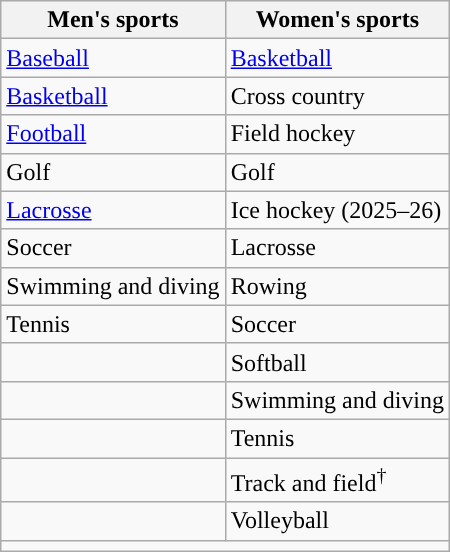<table class="wikitable" style="float: ; clear: ; margin:0 0 1em 1em;">
<tr>
<th width=px>Men's sports</th>
<th width=px>Women's sports</th>
</tr>
<tr>
<td><a href='#'>Baseball</a></td>
<td><a href='#'>Basketball</a></td>
</tr>
<tr>
<td><a href='#'>Basketball</a></td>
<td>Cross country</td>
</tr>
<tr>
<td><a href='#'>Football</a></td>
<td>Field hockey</td>
</tr>
<tr>
<td>Golf</td>
<td>Golf</td>
</tr>
<tr>
<td><a href='#'>Lacrosse</a></td>
<td>Ice hockey (2025–26)</td>
</tr>
<tr>
<td>Soccer</td>
<td>Lacrosse</td>
</tr>
<tr>
<td>Swimming and diving</td>
<td>Rowing</td>
</tr>
<tr>
<td>Tennis</td>
<td>Soccer</td>
</tr>
<tr>
<td></td>
<td>Softball</td>
</tr>
<tr>
<td></td>
<td>Swimming and diving</td>
</tr>
<tr>
<td></td>
<td>Tennis</td>
</tr>
<tr>
<td></td>
<td>Track and field<sup>†</sup></td>
</tr>
<tr>
<td></td>
<td>Volleyball</td>
</tr>
<tr>
<td colspan="2"></td>
</tr>
</table>
